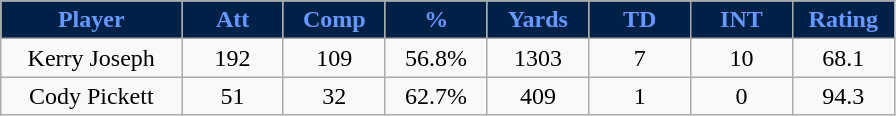<table class="wikitable sortable">
<tr>
<th style="background:#002147; color:#69f; width:16%;">Player</th>
<th style="background:#002147; color:#69f; width:9%;">Att</th>
<th style="background:#002147; color:#69f; width:9%;">Comp</th>
<th style="background:#002147; color:#69f; width:9%;">%</th>
<th style="background:#002147; color:#69f; width:9%;">Yards</th>
<th style="background:#002147; color:#69f; width:9%;">TD</th>
<th style="background:#002147; color:#69f; width:9%;">INT</th>
<th style="background:#002147; color:#69f; width:9%;">Rating</th>
</tr>
<tr style="text-align: center">
<td>Kerry Joseph</td>
<td>192</td>
<td>109</td>
<td>56.8%</td>
<td>1303</td>
<td>7</td>
<td>10</td>
<td>68.1</td>
</tr>
<tr style="text-align:center;">
<td>Cody Pickett</td>
<td>51</td>
<td>32</td>
<td>62.7%</td>
<td>409</td>
<td>1</td>
<td>0</td>
<td>94.3</td>
</tr>
</table>
